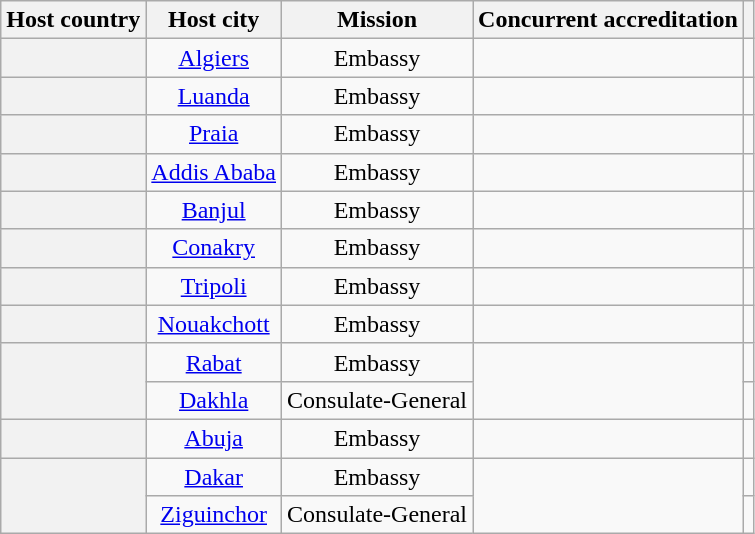<table class="wikitable plainrowheaders" style="text-align:center;">
<tr>
<th scope="col">Host country</th>
<th scope="col">Host city</th>
<th scope="col">Mission</th>
<th scope="col">Concurrent accreditation</th>
<th scope="col"></th>
</tr>
<tr>
<th scope="row"></th>
<td><a href='#'>Algiers</a></td>
<td>Embassy</td>
<td></td>
<td></td>
</tr>
<tr>
<th scope="row"></th>
<td><a href='#'>Luanda</a></td>
<td>Embassy</td>
<td></td>
<td></td>
</tr>
<tr>
<th scope="row"></th>
<td><a href='#'>Praia</a></td>
<td>Embassy</td>
<td></td>
<td></td>
</tr>
<tr>
<th scope="row"></th>
<td><a href='#'>Addis Ababa</a></td>
<td>Embassy</td>
<td></td>
<td></td>
</tr>
<tr>
<th scope="row"></th>
<td><a href='#'>Banjul</a></td>
<td>Embassy</td>
<td></td>
<td></td>
</tr>
<tr>
<th scope="row"></th>
<td><a href='#'>Conakry</a></td>
<td>Embassy</td>
<td></td>
<td></td>
</tr>
<tr>
<th scope="row"></th>
<td><a href='#'>Tripoli</a></td>
<td>Embassy</td>
<td></td>
<td></td>
</tr>
<tr>
<th scope="row"></th>
<td><a href='#'>Nouakchott</a></td>
<td>Embassy</td>
<td></td>
<td></td>
</tr>
<tr>
<th scope="row" rowspan="2"></th>
<td><a href='#'>Rabat</a></td>
<td>Embassy</td>
<td rowspan="2"></td>
<td></td>
</tr>
<tr>
<td><a href='#'>Dakhla</a></td>
<td>Consulate-General</td>
<td></td>
</tr>
<tr>
<th scope="row"></th>
<td><a href='#'>Abuja</a></td>
<td>Embassy</td>
<td></td>
<td></td>
</tr>
<tr>
<th scope="row" rowspan="2"></th>
<td><a href='#'>Dakar</a></td>
<td>Embassy</td>
<td rowspan="2"></td>
<td></td>
</tr>
<tr>
<td><a href='#'>Ziguinchor</a></td>
<td>Consulate-General</td>
<td></td>
</tr>
</table>
